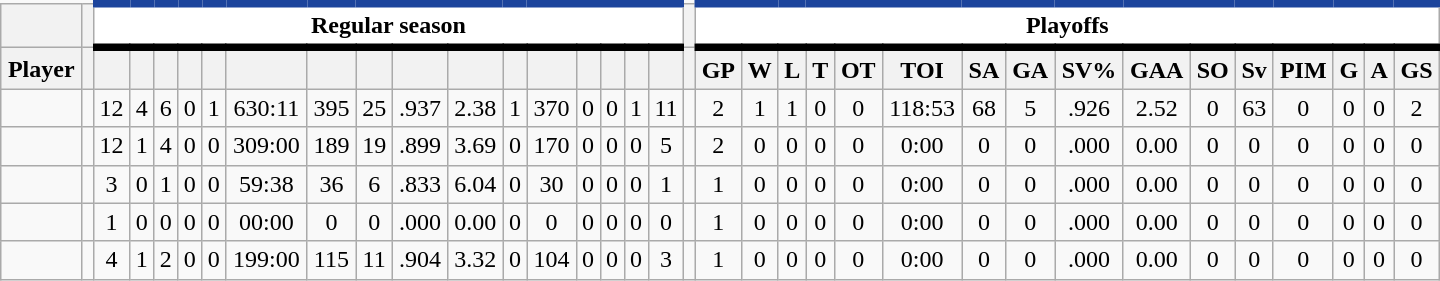<table class="wikitable" style="text-align:center; width: 60em">
<tr bgcolor="#fff">
<th bgcolor="#fff"></th>
<th bgcolor="#fff"></th>
<th colspan="16" style="background:#fff; border-top:#1C449C 5px solid; border-bottom:black 5px solid;">Regular season</th>
<th bgcolor="#fff"></th>
<th colspan="16" style="background:#fff; border-top:#1C449C 5px solid; border-bottom:black 5px solid;">Playoffs</th>
</tr>
<tr>
<th>Player</th>
<th></th>
<th></th>
<th></th>
<th></th>
<th></th>
<th></th>
<th></th>
<th></th>
<th></th>
<th></th>
<th></th>
<th></th>
<th></th>
<th></th>
<th></th>
<th></th>
<th></th>
<th></th>
<th>GP</th>
<th>W</th>
<th>L</th>
<th>T</th>
<th>OT</th>
<th>TOI</th>
<th>SA</th>
<th>GA</th>
<th>SV%</th>
<th>GAA</th>
<th>SO</th>
<th>Sv</th>
<th>PIM</th>
<th>G</th>
<th>A</th>
<th>GS</th>
</tr>
<tr>
<td style="text-align:left;"></td>
<td></td>
<td>12</td>
<td>4</td>
<td>6</td>
<td>0</td>
<td>1</td>
<td>630:11</td>
<td>395</td>
<td>25</td>
<td>.937</td>
<td>2.38</td>
<td>1</td>
<td>370</td>
<td>0</td>
<td>0</td>
<td>1</td>
<td>11</td>
<td></td>
<td>2</td>
<td>1</td>
<td>1</td>
<td>0</td>
<td>0</td>
<td>118:53</td>
<td>68</td>
<td>5</td>
<td>.926</td>
<td>2.52</td>
<td>0</td>
<td>63</td>
<td>0</td>
<td>0</td>
<td>0</td>
<td>2</td>
</tr>
<tr>
<td style="text-align:left;"></td>
<td></td>
<td>12</td>
<td>1</td>
<td>4</td>
<td>0</td>
<td>0</td>
<td>309:00</td>
<td>189</td>
<td>19</td>
<td>.899</td>
<td>3.69</td>
<td>0</td>
<td>170</td>
<td>0</td>
<td>0</td>
<td>0</td>
<td>5</td>
<td></td>
<td>2</td>
<td>0</td>
<td>0</td>
<td>0</td>
<td>0</td>
<td>0:00</td>
<td>0</td>
<td>0</td>
<td>.000</td>
<td>0.00</td>
<td>0</td>
<td>0</td>
<td>0</td>
<td>0</td>
<td>0</td>
<td>0</td>
</tr>
<tr>
<td style="text-align:left;"></td>
<td></td>
<td>3</td>
<td>0</td>
<td>1</td>
<td>0</td>
<td>0</td>
<td>59:38</td>
<td>36</td>
<td>6</td>
<td>.833</td>
<td>6.04</td>
<td>0</td>
<td>30</td>
<td>0</td>
<td>0</td>
<td>0</td>
<td>1</td>
<td></td>
<td>1</td>
<td>0</td>
<td>0</td>
<td>0</td>
<td>0</td>
<td>0:00</td>
<td>0</td>
<td>0</td>
<td>.000</td>
<td>0.00</td>
<td>0</td>
<td>0</td>
<td>0</td>
<td>0</td>
<td>0</td>
<td>0</td>
</tr>
<tr>
<td style="text-align:left;"></td>
<td></td>
<td>1</td>
<td>0</td>
<td>0</td>
<td>0</td>
<td>0</td>
<td>00:00</td>
<td>0</td>
<td>0</td>
<td>.000</td>
<td>0.00</td>
<td>0</td>
<td>0</td>
<td>0</td>
<td>0</td>
<td>0</td>
<td>0</td>
<td></td>
<td>1</td>
<td>0</td>
<td>0</td>
<td>0</td>
<td>0</td>
<td>0:00</td>
<td>0</td>
<td>0</td>
<td>.000</td>
<td>0.00</td>
<td>0</td>
<td>0</td>
<td>0</td>
<td>0</td>
<td>0</td>
<td>0</td>
</tr>
<tr>
<td style="text-align:left;"></td>
<td></td>
<td>4</td>
<td>1</td>
<td>2</td>
<td>0</td>
<td>0</td>
<td>199:00</td>
<td>115</td>
<td>11</td>
<td>.904</td>
<td>3.32</td>
<td>0</td>
<td>104</td>
<td>0</td>
<td>0</td>
<td>0</td>
<td>3</td>
<td></td>
<td>1</td>
<td>0</td>
<td>0</td>
<td>0</td>
<td>0</td>
<td>0:00</td>
<td>0</td>
<td>0</td>
<td>.000</td>
<td>0.00</td>
<td>0</td>
<td>0</td>
<td>0</td>
<td>0</td>
<td>0</td>
<td>0</td>
</tr>
</table>
